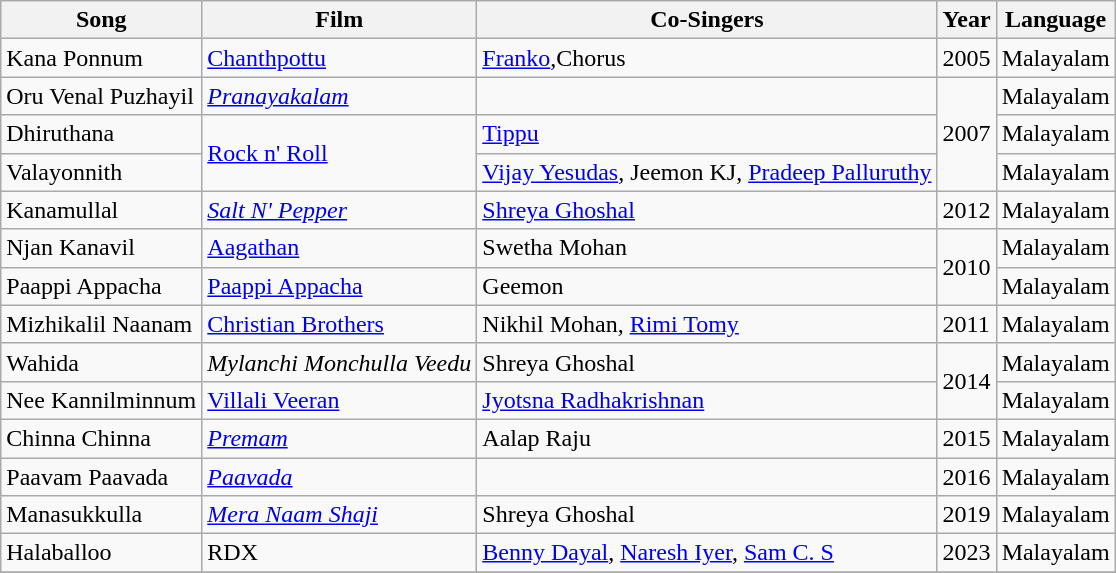<table class="wikitable sortable">
<tr>
<th>Song</th>
<th>Film</th>
<th>Co-Singers</th>
<th>Year</th>
<th>Language</th>
</tr>
<tr>
<td>Kana Ponnum</td>
<td><a href='#'>Chanthpottu</a></td>
<td><a href='#'>Franko</a>,Chorus</td>
<td>2005</td>
<td>Malayalam</td>
</tr>
<tr>
<td>Oru Venal Puzhayil</td>
<td><em><a href='#'>Pranayakalam</a></em></td>
<td></td>
<td rowspan="3">2007</td>
<td>Malayalam</td>
</tr>
<tr>
<td>Dhiruthana</td>
<td rowspan="2"><a href='#'>Rock n' Roll</a></td>
<td><a href='#'>Tippu</a></td>
<td>Malayalam</td>
</tr>
<tr>
<td>Valayonnith</td>
<td><a href='#'>Vijay Yesudas</a>, Jeemon KJ, <a href='#'>Pradeep Palluruthy</a></td>
<td>Malayalam</td>
</tr>
<tr>
<td>Kanamullal</td>
<td><em><a href='#'>Salt N' Pepper</a></em></td>
<td><a href='#'>Shreya Ghoshal</a></td>
<td>2012</td>
<td>Malayalam</td>
</tr>
<tr>
<td>Njan Kanavil</td>
<td><a href='#'>Aagathan</a></td>
<td>Swetha Mohan</td>
<td rowspan="2">2010</td>
<td>Malayalam</td>
</tr>
<tr>
<td>Paappi Appacha</td>
<td><a href='#'>Paappi Appacha</a></td>
<td>Geemon</td>
<td>Malayalam</td>
</tr>
<tr>
<td>Mizhikalil Naanam</td>
<td><a href='#'>Christian Brothers</a></td>
<td>Nikhil Mohan, <a href='#'>Rimi Tomy</a></td>
<td>2011</td>
<td>Malayalam</td>
</tr>
<tr>
<td>Wahida</td>
<td><em>Mylanchi Monchulla Veedu</em></td>
<td>Shreya Ghoshal</td>
<td rowspan="2">2014</td>
<td>Malayalam</td>
</tr>
<tr>
<td>Nee Kannilminnum</td>
<td><a href='#'>Villali Veeran</a></td>
<td><a href='#'>Jyotsna Radhakrishnan</a></td>
<td>Malayalam</td>
</tr>
<tr>
<td>Chinna Chinna</td>
<td><em><a href='#'>Premam</a></em></td>
<td>Aalap Raju</td>
<td>2015</td>
<td>Malayalam</td>
</tr>
<tr>
<td>Paavam Paavada</td>
<td><em><a href='#'>Paavada</a></em></td>
<td></td>
<td>2016</td>
<td>Malayalam</td>
</tr>
<tr>
<td>Manasukkulla</td>
<td><em><a href='#'>Mera Naam Shaji</a></em></td>
<td>Shreya Ghoshal</td>
<td>2019</td>
<td>Malayalam</td>
</tr>
<tr>
<td>Halaballoo</td>
<td>RDX</td>
<td><a href='#'>Benny Dayal</a>,  <a href='#'>Naresh Iyer</a>, <a href='#'>Sam C. S</a></td>
<td>2023</td>
<td>Malayalam</td>
</tr>
<tr>
</tr>
</table>
